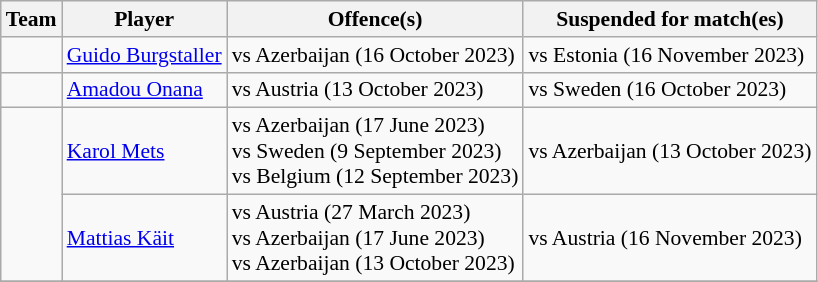<table class="wikitable" style="font-size:90%">
<tr>
<th>Team</th>
<th>Player</th>
<th>Offence(s)</th>
<th>Suspended for match(es)</th>
</tr>
<tr>
<td></td>
<td><a href='#'>Guido Burgstaller</a></td>
<td> vs Azerbaijan (16 October 2023)</td>
<td>vs Estonia (16 November 2023)</td>
</tr>
<tr>
<td></td>
<td><a href='#'>Amadou Onana</a></td>
<td> vs Austria (13 October 2023)</td>
<td>vs Sweden (16 October 2023)</td>
</tr>
<tr>
<td rowspan="2"></td>
<td><a href='#'>Karol Mets</a></td>
<td> vs Azerbaijan (17 June 2023)<br> vs Sweden (9 September 2023)<br> vs Belgium (12 September 2023)</td>
<td>vs Azerbaijan (13 October 2023)</td>
</tr>
<tr>
<td><a href='#'>Mattias Käit</a></td>
<td> vs Austria (27 March 2023)<br> vs Azerbaijan (17 June 2023)<br> vs Azerbaijan (13 October 2023)</td>
<td>vs Austria (16 November 2023)</td>
</tr>
<tr>
</tr>
</table>
